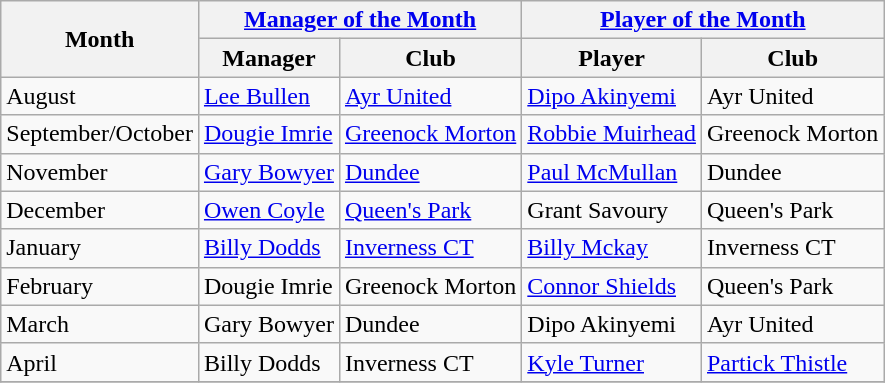<table class="wikitable">
<tr>
<th rowspan="2">Month</th>
<th colspan="2"><a href='#'>Manager of the Month</a></th>
<th colspan="2"><a href='#'>Player of the Month</a></th>
</tr>
<tr>
<th>Manager</th>
<th>Club</th>
<th>Player</th>
<th>Club</th>
</tr>
<tr>
<td>August</td>
<td> <a href='#'>Lee Bullen</a></td>
<td><a href='#'>Ayr United</a></td>
<td> <a href='#'>Dipo Akinyemi</a></td>
<td>Ayr United</td>
</tr>
<tr>
<td>September/October</td>
<td> <a href='#'>Dougie Imrie</a></td>
<td><a href='#'>Greenock Morton</a></td>
<td> <a href='#'>Robbie Muirhead</a></td>
<td>Greenock Morton</td>
</tr>
<tr>
<td>November</td>
<td> <a href='#'>Gary Bowyer</a></td>
<td><a href='#'>Dundee</a></td>
<td> <a href='#'>Paul McMullan</a></td>
<td>Dundee</td>
</tr>
<tr>
<td>December</td>
<td> <a href='#'>Owen Coyle</a></td>
<td><a href='#'>Queen's Park</a></td>
<td> Grant Savoury</td>
<td>Queen's Park</td>
</tr>
<tr>
<td>January</td>
<td> <a href='#'>Billy Dodds</a></td>
<td><a href='#'>Inverness CT</a></td>
<td> <a href='#'>Billy Mckay</a></td>
<td>Inverness CT</td>
</tr>
<tr>
<td>February</td>
<td> Dougie Imrie</td>
<td>Greenock Morton</td>
<td> <a href='#'>Connor Shields</a></td>
<td>Queen's Park</td>
</tr>
<tr>
<td>March</td>
<td> Gary Bowyer</td>
<td>Dundee</td>
<td> Dipo Akinyemi</td>
<td>Ayr United</td>
</tr>
<tr>
<td>April</td>
<td> Billy Dodds</td>
<td>Inverness CT</td>
<td> <a href='#'>Kyle Turner</a></td>
<td><a href='#'>Partick Thistle</a></td>
</tr>
<tr>
</tr>
</table>
